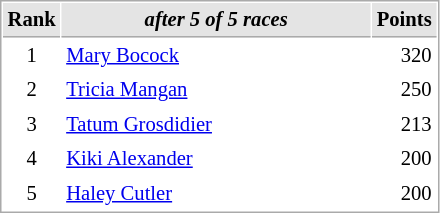<table cellspacing="1" cellpadding="3" style="border:1px solid #aaa; font-size:86%;">
<tr style="background:#e4e4e4;">
<th style="border-bottom:1px solid #aaa; width:10px;">Rank</th>
<th style="border-bottom:1px solid #aaa; width:200px; white-space:nowrap;"><em>after 5 of 5 races</em></th>
<th style="border-bottom:1px solid #aaa; width:20px;">Points</th>
</tr>
<tr>
<td style="text-align:center;">1</td>
<td> <a href='#'>Mary Bocock</a></td>
<td align="right">320</td>
</tr>
<tr>
<td style="text-align:center;">2</td>
<td> <a href='#'>Tricia Mangan</a></td>
<td align="right">250</td>
</tr>
<tr>
<td style="text-align:center;">3</td>
<td> <a href='#'>Tatum Grosdidier</a></td>
<td align="right">213</td>
</tr>
<tr>
<td style="text-align:center;">4</td>
<td> <a href='#'>Kiki Alexander</a></td>
<td align="right">200</td>
</tr>
<tr>
<td style="text-align:center;">5</td>
<td> <a href='#'>Haley Cutler</a></td>
<td align="right">200</td>
</tr>
</table>
